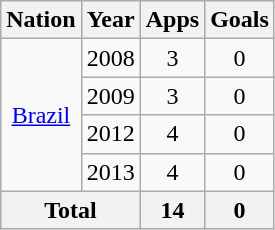<table class="wikitable" style="text-align:center">
<tr>
<th>Nation</th>
<th>Year</th>
<th>Apps</th>
<th>Goals</th>
</tr>
<tr>
<td rowspan=4><a href='#'>Brazil</a></td>
<td>2008</td>
<td>3</td>
<td>0</td>
</tr>
<tr>
<td>2009</td>
<td>3</td>
<td>0</td>
</tr>
<tr>
<td>2012</td>
<td>4</td>
<td>0</td>
</tr>
<tr>
<td>2013</td>
<td>4</td>
<td>0</td>
</tr>
<tr>
<th colspan=2>Total</th>
<th>14</th>
<th>0</th>
</tr>
</table>
